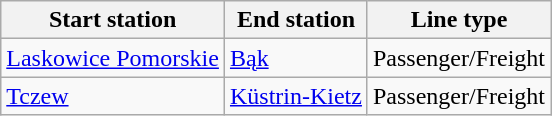<table class="wikitable">
<tr>
<th>Start station</th>
<th>End station</th>
<th>Line type</th>
</tr>
<tr>
<td><a href='#'>Laskowice Pomorskie</a></td>
<td><a href='#'>Bąk</a></td>
<td>Passenger/Freight</td>
</tr>
<tr>
<td><a href='#'>Tczew</a></td>
<td><a href='#'>Küstrin-Kietz</a></td>
<td>Passenger/Freight</td>
</tr>
</table>
